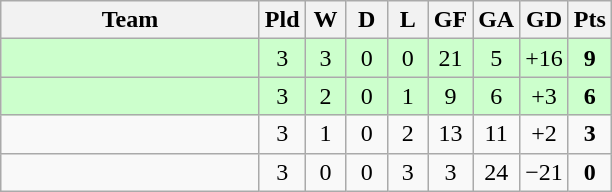<table class="wikitable" style="text-align:center;">
<tr>
<th width=165>Team</th>
<th width=20>Pld</th>
<th width=20>W</th>
<th width=20>D</th>
<th width=20>L</th>
<th width=20>GF</th>
<th width=20>GA</th>
<th width=20>GD</th>
<th width=20>Pts</th>
</tr>
<tr style="background:#cfc;">
<td style="text-align:left;"></td>
<td>3</td>
<td>3</td>
<td>0</td>
<td>0</td>
<td>21</td>
<td>5</td>
<td>+16</td>
<td><strong>9</strong></td>
</tr>
<tr style="background:#cfc;">
<td style="text-align:left;"></td>
<td>3</td>
<td>2</td>
<td>0</td>
<td>1</td>
<td>9</td>
<td>6</td>
<td>+3</td>
<td><strong>6</strong></td>
</tr>
<tr>
<td style="text-align:left;"></td>
<td>3</td>
<td>1</td>
<td>0</td>
<td>2</td>
<td>13</td>
<td>11</td>
<td>+2</td>
<td><strong>3</strong></td>
</tr>
<tr>
<td style="text-align:left;"></td>
<td>3</td>
<td>0</td>
<td>0</td>
<td>3</td>
<td>3</td>
<td>24</td>
<td>−21</td>
<td><strong>0</strong></td>
</tr>
</table>
